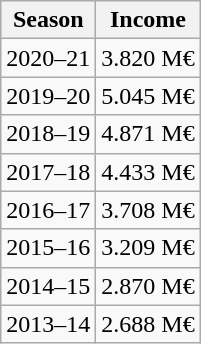<table class="wikitable">
<tr>
<th>Season</th>
<th>Income</th>
</tr>
<tr>
<td>2020–21</td>
<td>3.820 M€</td>
</tr>
<tr>
<td>2019–20</td>
<td>5.045 M€</td>
</tr>
<tr>
<td>2018–19</td>
<td>4.871 M€</td>
</tr>
<tr>
<td>2017–18</td>
<td>4.433 M€</td>
</tr>
<tr>
<td>2016–17</td>
<td>3.708 M€</td>
</tr>
<tr>
<td>2015–16</td>
<td>3.209 M€</td>
</tr>
<tr>
<td>2014–15</td>
<td>2.870 M€</td>
</tr>
<tr>
<td>2013–14</td>
<td>2.688 M€</td>
</tr>
</table>
